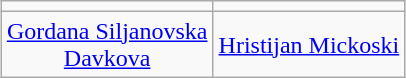<table class="wikitable" style="text-align:left; float:right; margin-right:9px; margin-left:2px;">
<tr>
<td style="text-align:left;"></td>
<td style="text-align:left;"></td>
</tr>
<tr>
<td style="text-align:center;"><a href='#'>Gordana Siljanovska<br>Davkova</a><br></td>
<td style="text-align:center;"><a href='#'>Hristijan Mickoski</a><br></td>
</tr>
</table>
